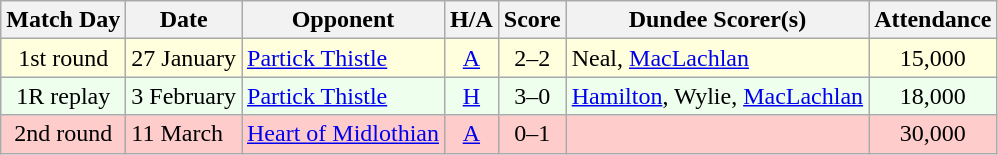<table class="wikitable" style="text-align:center">
<tr>
<th>Match Day</th>
<th>Date</th>
<th>Opponent</th>
<th>H/A</th>
<th>Score</th>
<th>Dundee Scorer(s)</th>
<th>Attendance</th>
</tr>
<tr bgcolor="#FFFFDD">
<td>1st round</td>
<td align="left">27 January</td>
<td align="left"><a href='#'>Partick Thistle</a></td>
<td><a href='#'>A</a></td>
<td>2–2</td>
<td align="left">Neal, <a href='#'>MacLachlan</a></td>
<td>15,000</td>
</tr>
<tr bgcolor="#EEFFEE">
<td>1R replay</td>
<td align="left">3 February</td>
<td align="left"><a href='#'>Partick Thistle</a></td>
<td><a href='#'>H</a></td>
<td>3–0</td>
<td align="left"><a href='#'>Hamilton</a>, Wylie, <a href='#'>MacLachlan</a></td>
<td>18,000</td>
</tr>
<tr bgcolor="#FFCCCC">
<td>2nd round</td>
<td align="left">11 March</td>
<td align="left"><a href='#'>Heart of Midlothian</a></td>
<td><a href='#'>A</a></td>
<td>0–1</td>
<td align="left"></td>
<td>30,000</td>
</tr>
</table>
